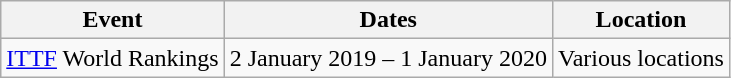<table class="wikitable">
<tr>
<th>Event</th>
<th>Dates</th>
<th>Location</th>
</tr>
<tr>
<td><a href='#'>ITTF</a> World Rankings</td>
<td>2 January 2019 – 1 January 2020</td>
<td>Various locations</td>
</tr>
</table>
